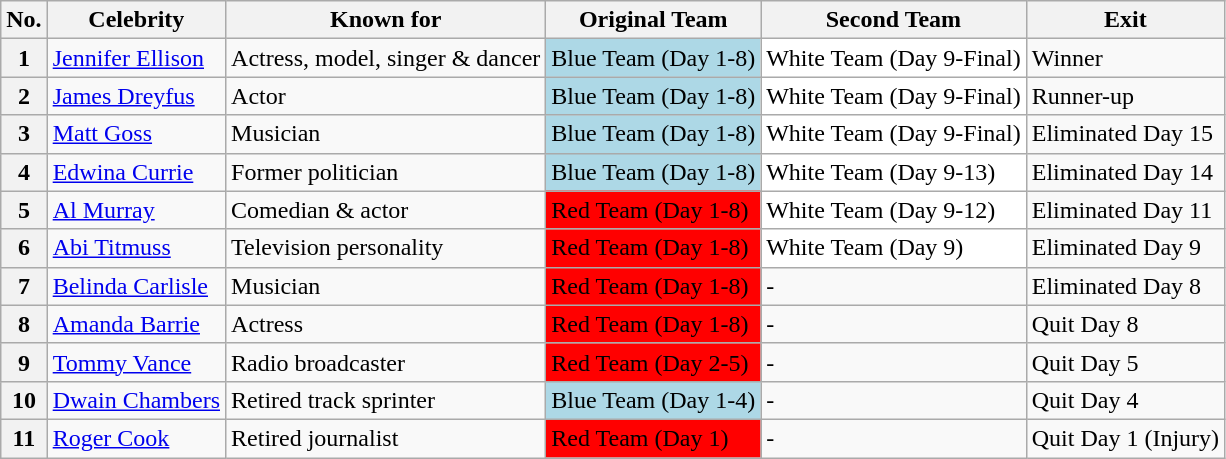<table class="wikitable">
<tr>
<th>No.</th>
<th>Celebrity</th>
<th>Known for</th>
<th>Original Team</th>
<th>Second Team</th>
<th>Exit</th>
</tr>
<tr>
<th>1</th>
<td><a href='#'>Jennifer Ellison</a></td>
<td>Actress, model, singer & dancer</td>
<td style="background-color:lightblue">Blue Team (Day 1-8)</td>
<td style="background-color:white">White Team (Day 9-Final)</td>
<td>Winner</td>
</tr>
<tr>
<th>2</th>
<td><a href='#'>James Dreyfus</a></td>
<td>Actor</td>
<td style="background-color:lightblue">Blue Team (Day 1-8)</td>
<td style="background-color:white">White Team (Day 9-Final)</td>
<td>Runner-up</td>
</tr>
<tr>
<th>3</th>
<td><a href='#'>Matt Goss</a></td>
<td>Musician</td>
<td style="background-color:lightblue">Blue Team (Day 1-8)</td>
<td style="background-color:white">White Team (Day 9-Final)</td>
<td>Eliminated Day 15</td>
</tr>
<tr>
<th>4</th>
<td><a href='#'>Edwina Currie</a></td>
<td>Former politician</td>
<td style="background-color:lightblue">Blue Team (Day 1-8)</td>
<td style="background-color:white">White Team (Day 9-13)</td>
<td>Eliminated Day 14</td>
</tr>
<tr>
<th>5</th>
<td><a href='#'>Al Murray</a></td>
<td>Comedian & actor</td>
<td style="background-color:red">Red Team (Day 1-8)</td>
<td style="background-color:white">White Team (Day 9-12)</td>
<td>Eliminated Day 11</td>
</tr>
<tr>
<th>6</th>
<td><a href='#'>Abi Titmuss</a></td>
<td>Television personality</td>
<td style="background-color:red">Red Team (Day 1-8)</td>
<td style="background-color:white">White Team (Day 9)</td>
<td>Eliminated Day 9</td>
</tr>
<tr>
<th>7</th>
<td><a href='#'>Belinda Carlisle</a></td>
<td>Musician</td>
<td style="background-color:red">Red Team (Day 1-8)</td>
<td>-</td>
<td>Eliminated Day 8</td>
</tr>
<tr>
<th>8</th>
<td><a href='#'>Amanda Barrie</a></td>
<td>Actress</td>
<td style="background-color:red">Red Team (Day 1-8)</td>
<td>-</td>
<td>Quit Day 8</td>
</tr>
<tr>
<th>9</th>
<td><a href='#'>Tommy Vance</a></td>
<td>Radio broadcaster</td>
<td style="background-color:red">Red Team (Day 2-5)</td>
<td>-</td>
<td>Quit Day 5</td>
</tr>
<tr>
<th>10</th>
<td><a href='#'>Dwain Chambers</a></td>
<td>Retired track sprinter</td>
<td style="background-color:lightblue">Blue Team (Day 1-4)</td>
<td>-</td>
<td>Quit Day 4</td>
</tr>
<tr>
<th>11</th>
<td><a href='#'>Roger Cook</a></td>
<td>Retired journalist</td>
<td style="background-color:red">Red Team (Day 1)</td>
<td>-</td>
<td>Quit Day 1 (Injury)</td>
</tr>
</table>
